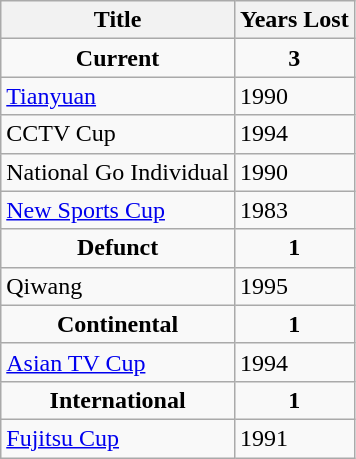<table class="wikitable">
<tr>
<th>Title</th>
<th>Years Lost</th>
</tr>
<tr>
<td align="center"><strong>Current</strong></td>
<td align="center"><strong>3</strong></td>
</tr>
<tr>
<td> <a href='#'>Tianyuan</a></td>
<td>1990</td>
</tr>
<tr>
<td> CCTV Cup</td>
<td>1994</td>
</tr>
<tr>
<td> National Go Individual</td>
<td>1990</td>
</tr>
<tr>
<td> <a href='#'>New Sports Cup</a></td>
<td>1983</td>
</tr>
<tr>
<td align="center"><strong>Defunct</strong></td>
<td align="center"><strong>1</strong></td>
</tr>
<tr>
<td> Qiwang</td>
<td>1995</td>
</tr>
<tr>
<td align="center"><strong>Continental</strong></td>
<td align="center"><strong>1</strong></td>
</tr>
<tr>
<td>    <a href='#'>Asian TV Cup</a></td>
<td>1994</td>
</tr>
<tr>
<td align="center"><strong>International</strong></td>
<td align="center"><strong>1</strong></td>
</tr>
<tr>
<td>      <a href='#'>Fujitsu Cup</a></td>
<td>1991</td>
</tr>
</table>
